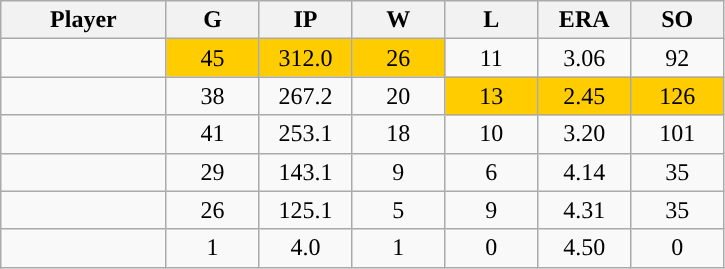<table class="wikitable sortable">
<tr>
<th bgcolor="#DDDDFF" width="16%">Player</th>
<th bgcolor="#DDDDFF" width="9%">G</th>
<th bgcolor="#DDDDFF" width="9%">IP</th>
<th bgcolor="#DDDDFF" width="9%">W</th>
<th bgcolor="#DDDDFF" width="9%">L</th>
<th bgcolor="#DDDDFF" width="9%">ERA</th>
<th bgcolor="#DDDDFF" width="9%">SO</th>
</tr>
<tr align="center">
<td></td>
<td style="background:#fc0;">45</td>
<td style="background:#fc0;">312.0</td>
<td style="background:#fc0;">26</td>
<td>11</td>
<td>3.06</td>
<td>92</td>
</tr>
<tr align="center">
<td></td>
<td>38</td>
<td>267.2</td>
<td>20</td>
<td style="background:#fc0;">13</td>
<td style="background:#fc0;">2.45</td>
<td style="background:#fc0;">126</td>
</tr>
<tr align="center">
<td></td>
<td>41</td>
<td>253.1</td>
<td>18</td>
<td>10</td>
<td>3.20</td>
<td>101</td>
</tr>
<tr align="center">
<td></td>
<td>29</td>
<td>143.1</td>
<td>9</td>
<td>6</td>
<td>4.14</td>
<td>35</td>
</tr>
<tr align="center">
<td></td>
<td>26</td>
<td>125.1</td>
<td>5</td>
<td>9</td>
<td>4.31</td>
<td>35</td>
</tr>
<tr align="center">
<td></td>
<td>1</td>
<td>4.0</td>
<td>1</td>
<td>0</td>
<td>4.50</td>
<td>0</td>
</tr>
</table>
